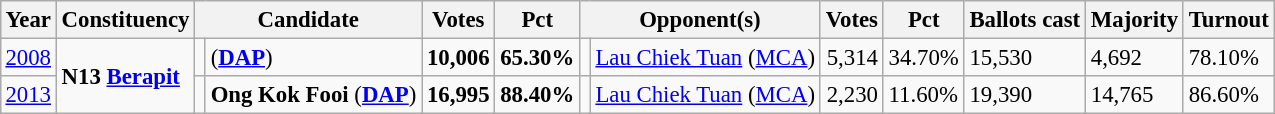<table class="wikitable" style="margin:0.5em ; font-size:95%">
<tr>
<th>Year</th>
<th>Constituency</th>
<th colspan=2>Candidate</th>
<th>Votes</th>
<th>Pct</th>
<th colspan=2>Opponent(s)</th>
<th>Votes</th>
<th>Pct</th>
<th>Ballots cast</th>
<th>Majority</th>
<th>Turnout</th>
</tr>
<tr>
<td><a href='#'>2008</a></td>
<td rowspan=2><strong>N13 <a href='#'>Berapit</a></strong></td>
<td></td>
<td> (<a href='#'><strong>DAP</strong></a>)</td>
<td align=right><strong>10,006</strong></td>
<td><strong>65.30%</strong></td>
<td></td>
<td><a href='#'>Lau Chiek Tuan</a> (<a href='#'>MCA</a>)</td>
<td align=right>5,314</td>
<td>34.70%</td>
<td>15,530</td>
<td>4,692</td>
<td>78.10%</td>
</tr>
<tr>
<td><a href='#'>2013</a></td>
<td></td>
<td><strong>Ong Kok Fooi</strong> (<a href='#'><strong>DAP</strong></a>)</td>
<td align=right><strong>16,995</strong></td>
<td><strong>88.40%</strong></td>
<td></td>
<td><a href='#'>Lau Chiek Tuan</a> (<a href='#'>MCA</a>)</td>
<td align=right>2,230</td>
<td>11.60%</td>
<td>19,390</td>
<td>14,765</td>
<td>86.60%</td>
</tr>
</table>
